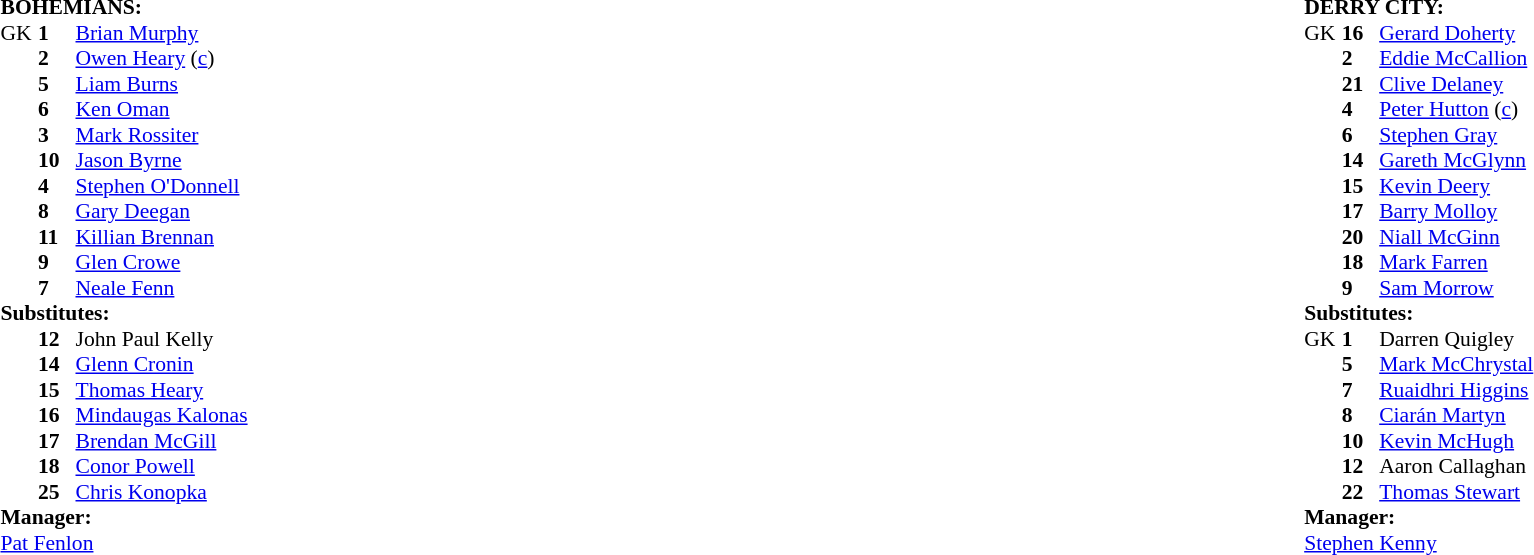<table width="100%">
<tr>
<td valign="top" width="50%"><br><table style="font-size: 90%" cellspacing="0" cellpadding="0">
<tr>
<td colspan="4"><strong>BOHEMIANS:</strong></td>
</tr>
<tr>
<th width="25"></th>
<th width="25"></th>
</tr>
<tr>
<td>GK</td>
<td><strong>1</strong></td>
<td><a href='#'>Brian Murphy</a></td>
</tr>
<tr>
<td></td>
<td><strong>2</strong></td>
<td><a href='#'>Owen Heary</a> (<a href='#'>c</a>)</td>
</tr>
<tr>
<td></td>
<td><strong>5</strong></td>
<td><a href='#'>Liam Burns</a></td>
</tr>
<tr>
<td></td>
<td><strong>6</strong></td>
<td><a href='#'>Ken Oman</a></td>
</tr>
<tr>
<td></td>
<td><strong>3</strong></td>
<td><a href='#'>Mark Rossiter</a></td>
</tr>
<tr>
<td></td>
<td><strong>10</strong></td>
<td><a href='#'>Jason Byrne</a></td>
<td></td>
<td></td>
</tr>
<tr>
<td></td>
<td><strong>4</strong></td>
<td><a href='#'>Stephen O'Donnell</a></td>
<td></td>
<td></td>
</tr>
<tr>
<td></td>
<td><strong>8</strong></td>
<td><a href='#'>Gary Deegan</a></td>
<td></td>
<td></td>
</tr>
<tr>
<td></td>
<td><strong>11</strong></td>
<td><a href='#'>Killian Brennan</a></td>
<td></td>
<td></td>
</tr>
<tr>
<td></td>
<td><strong>9</strong></td>
<td><a href='#'>Glen Crowe</a></td>
<td></td>
<td></td>
</tr>
<tr>
<td></td>
<td><strong>7</strong></td>
<td><a href='#'>Neale Fenn</a></td>
<td></td>
<td></td>
</tr>
<tr>
<td colspan=4><strong>Substitutes:</strong></td>
</tr>
<tr>
<td></td>
<td><strong>12</strong></td>
<td>John Paul Kelly</td>
</tr>
<tr>
<td></td>
<td><strong>14</strong></td>
<td><a href='#'>Glenn Cronin</a></td>
<td></td>
<td></td>
</tr>
<tr>
<td></td>
<td><strong>15</strong></td>
<td><a href='#'>Thomas Heary</a></td>
</tr>
<tr>
<td></td>
<td><strong>16</strong></td>
<td><a href='#'>Mindaugas Kalonas</a></td>
<td></td>
<td></td>
</tr>
<tr>
<td></td>
<td><strong>17</strong></td>
<td><a href='#'>Brendan McGill</a></td>
<td></td>
<td></td>
</tr>
<tr>
<td></td>
<td><strong>18</strong></td>
<td><a href='#'>Conor Powell</a></td>
<td></td>
<td></td>
</tr>
<tr>
<td></td>
<td><strong>25</strong></td>
<td><a href='#'>Chris Konopka</a></td>
<td></td>
<td></td>
</tr>
<tr>
<td colspan=4><strong>Manager:</strong></td>
</tr>
<tr>
<td colspan="4"><a href='#'>Pat Fenlon</a></td>
</tr>
</table>
</td>
<td valign="top"></td>
<td valign="top" width="50%"><br><table style="font-size: 90%" cellspacing="0" cellpadding="0" align=center>
<tr>
<td colspan="4"><strong>DERRY CITY:</strong></td>
</tr>
<tr>
<th width="25"></th>
<th width="25"></th>
</tr>
<tr>
<td>GK</td>
<td><strong>16</strong></td>
<td><a href='#'>Gerard Doherty</a></td>
</tr>
<tr>
<td></td>
<td><strong>2</strong></td>
<td><a href='#'>Eddie McCallion</a></td>
</tr>
<tr>
<td></td>
<td><strong>21</strong></td>
<td><a href='#'>Clive Delaney</a></td>
</tr>
<tr>
<td></td>
<td><strong>4</strong></td>
<td><a href='#'>Peter Hutton</a> (<a href='#'>c</a>)</td>
</tr>
<tr>
<td></td>
<td><strong>6</strong></td>
<td><a href='#'>Stephen Gray</a></td>
<td></td>
</tr>
<tr>
<td></td>
<td><strong>14</strong></td>
<td><a href='#'>Gareth McGlynn</a></td>
<td></td>
<td></td>
</tr>
<tr>
<td></td>
<td><strong>15</strong></td>
<td><a href='#'>Kevin Deery</a></td>
<td></td>
<td></td>
</tr>
<tr>
<td></td>
<td><strong>17</strong></td>
<td><a href='#'>Barry Molloy</a></td>
<td></td>
<td></td>
</tr>
<tr>
<td></td>
<td><strong>20</strong></td>
<td><a href='#'>Niall McGinn</a></td>
<td></td>
</tr>
<tr>
<td></td>
<td><strong>18</strong></td>
<td><a href='#'>Mark Farren</a></td>
</tr>
<tr>
<td></td>
<td><strong>9</strong></td>
<td><a href='#'>Sam Morrow</a></td>
<td></td>
<td></td>
</tr>
<tr>
<td colspan=4><strong>Substitutes:</strong></td>
</tr>
<tr>
<td>GK</td>
<td><strong>1</strong></td>
<td>Darren Quigley</td>
</tr>
<tr>
<td></td>
<td><strong>5</strong></td>
<td><a href='#'>Mark McChrystal</a></td>
</tr>
<tr>
<td></td>
<td><strong>7</strong></td>
<td><a href='#'>Ruaidhri Higgins</a></td>
<td></td>
<td></td>
</tr>
<tr>
<td></td>
<td><strong>8</strong></td>
<td><a href='#'>Ciarán Martyn</a></td>
<td></td>
<td></td>
</tr>
<tr>
<td></td>
<td><strong>10</strong></td>
<td><a href='#'>Kevin McHugh</a></td>
<td></td>
<td></td>
</tr>
<tr>
<td></td>
<td><strong>12</strong></td>
<td>Aaron Callaghan</td>
<td></td>
<td></td>
</tr>
<tr>
<td></td>
<td><strong>22</strong></td>
<td><a href='#'>Thomas Stewart</a></td>
<td></td>
<td></td>
</tr>
<tr>
<td colspan=4><strong>Manager:</strong></td>
</tr>
<tr>
<td colspan="4"><a href='#'>Stephen Kenny</a></td>
</tr>
<tr>
</tr>
</table>
</td>
</tr>
</table>
